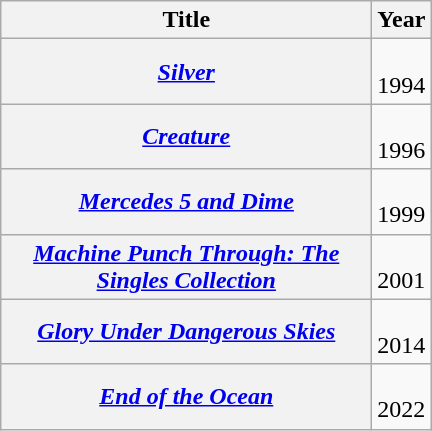<table class="wikitable plainrowheaders" style="text-align:left; ">
<tr>
<th scope="col" style="width:15em; ">Title</th>
<th scope="col" style="width:1em; ">Year</th>
</tr>
<tr>
<th scope="row"><em><a href='#'>Silver</a></em></th>
<td><br>1994</td>
</tr>
<tr>
<th scope="row"><em><a href='#'>Creature</a></em></th>
<td><br>1996</td>
</tr>
<tr>
<th scope="row"><em><a href='#'>Mercedes 5 and Dime</a></em></th>
<td><br>1999</td>
</tr>
<tr>
<th scope="row"><em><a href='#'>Machine Punch Through: The Singles Collection</a></em></th>
<td><br>2001</td>
</tr>
<tr>
<th scope="row"><em><a href='#'>Glory Under Dangerous Skies</a></em></th>
<td><br>2014</td>
</tr>
<tr>
<th scope="row"><em><a href='#'>End of the Ocean</a></em></th>
<td><br>2022</td>
</tr>
</table>
